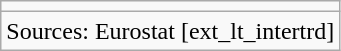<table class="wikitable">
<tr>
<td></td>
</tr>
<tr>
<td>Sources: Eurostat [ext_lt_intertrd]</td>
</tr>
</table>
